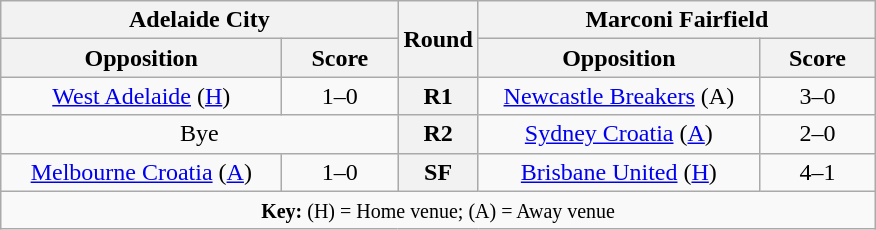<table class="wikitable plainrowheaders" style="text-align:center;margin:0">
<tr>
<th colspan="2">Adelaide City</th>
<th rowspan="2" style="width:25px">Round</th>
<th colspan="2">Marconi Fairfield</th>
</tr>
<tr>
<th scope="col" style="width:180px">Opposition</th>
<th scope="col" style="width:70px">Score</th>
<th scope="col" style="width:180px">Opposition</th>
<th scope="col" style="width:70px">Score</th>
</tr>
<tr>
<td><a href='#'>West Adelaide</a> (<a href='#'>H</a>)</td>
<td>1–0</td>
<th scope=row style="text-align:center">R1</th>
<td><a href='#'>Newcastle Breakers</a> (A)</td>
<td>3–0</td>
</tr>
<tr>
<td colspan="2">Bye</td>
<th scope=row style="text-align:center">R2</th>
<td><a href='#'>Sydney Croatia</a> (<a href='#'>A</a>)</td>
<td>2–0</td>
</tr>
<tr>
<td><a href='#'>Melbourne Croatia</a> (<a href='#'>A</a>)</td>
<td>1–0</td>
<th scope=row style="text-align:center">SF</th>
<td><a href='#'>Brisbane United</a> (<a href='#'>H</a>)</td>
<td>4–1</td>
</tr>
<tr>
<td colspan="5"><small><strong>Key:</strong> (H) = Home venue; (A) = Away venue</small></td>
</tr>
</table>
